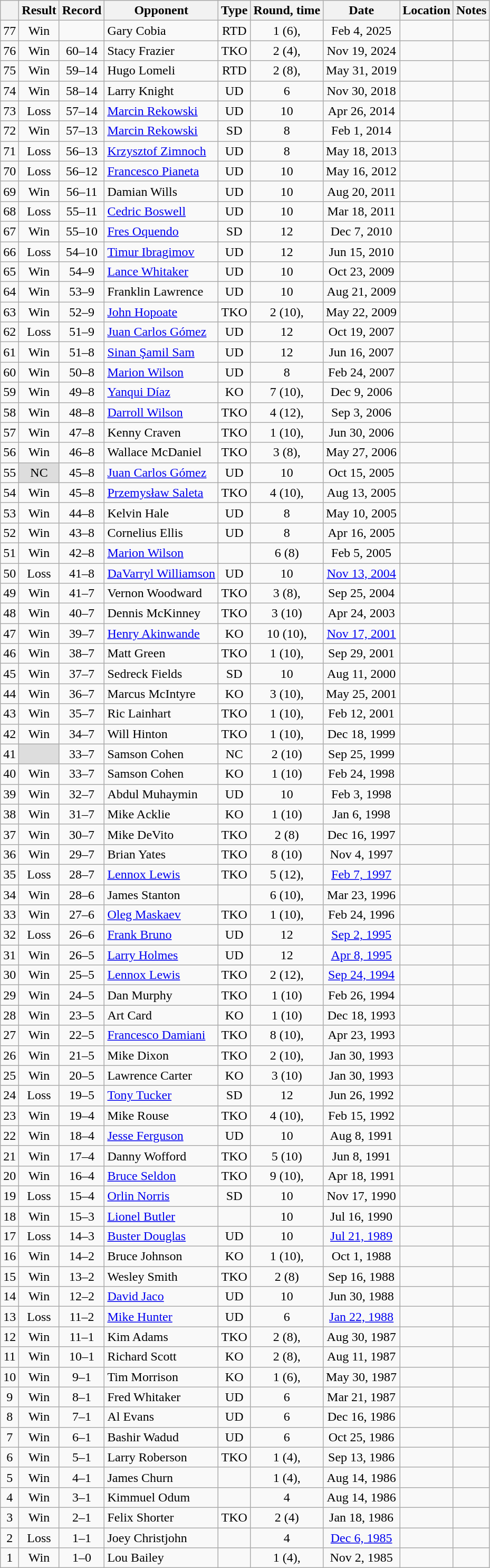<table class="wikitable" style="text-align:center">
<tr>
<th></th>
<th>Result</th>
<th>Record</th>
<th>Opponent</th>
<th>Type</th>
<th>Round, time</th>
<th>Date</th>
<th>Location</th>
<th>Notes</th>
</tr>
<tr>
<td>77</td>
<td>Win</td>
<td></td>
<td style="text-align:left;">Gary Cobia</td>
<td>RTD</td>
<td>1 (6), </td>
<td>Feb 4, 2025</td>
<td style="text-align:left;"></td>
<td></td>
</tr>
<tr>
<td>76</td>
<td>Win</td>
<td>60–14 </td>
<td style="text-align:left;">Stacy Frazier</td>
<td>TKO</td>
<td>2 (4), </td>
<td>Nov 19, 2024</td>
<td style="text-align:left;"></td>
<td></td>
</tr>
<tr>
<td>75</td>
<td>Win</td>
<td>59–14 </td>
<td style="text-align:left;">Hugo Lomeli</td>
<td>RTD</td>
<td>2 (8), </td>
<td>May 31, 2019</td>
<td style="text-align:left;"></td>
<td></td>
</tr>
<tr>
<td>74</td>
<td>Win</td>
<td>58–14 </td>
<td style="text-align:left;">Larry Knight</td>
<td>UD</td>
<td>6</td>
<td>Nov 30, 2018</td>
<td style="text-align:left;"></td>
<td></td>
</tr>
<tr>
<td>73</td>
<td>Loss</td>
<td>57–14 </td>
<td style="text-align:left;"><a href='#'>Marcin Rekowski</a></td>
<td>UD</td>
<td>10</td>
<td>Apr 26, 2014</td>
<td style="text-align:left;"></td>
<td></td>
</tr>
<tr>
<td>72</td>
<td>Win</td>
<td>57–13 </td>
<td style="text-align:left;"><a href='#'>Marcin Rekowski</a></td>
<td>SD</td>
<td>8</td>
<td>Feb 1, 2014</td>
<td style="text-align:left;"></td>
<td></td>
</tr>
<tr>
<td>71</td>
<td>Loss</td>
<td>56–13 </td>
<td style="text-align:left;"><a href='#'>Krzysztof Zimnoch</a></td>
<td>UD</td>
<td>8</td>
<td>May 18, 2013</td>
<td style="text-align:left;"></td>
<td></td>
</tr>
<tr>
<td>70</td>
<td>Loss</td>
<td>56–12 </td>
<td style="text-align:left;"><a href='#'>Francesco Pianeta</a></td>
<td>UD</td>
<td>10</td>
<td>May 16, 2012</td>
<td style="text-align:left;"></td>
<td></td>
</tr>
<tr>
<td>69</td>
<td>Win</td>
<td>56–11 </td>
<td style="text-align:left;">Damian Wills</td>
<td>UD</td>
<td>10</td>
<td>Aug 20, 2011</td>
<td style="text-align:left;"></td>
<td style="text-align:left;"></td>
</tr>
<tr>
<td>68</td>
<td>Loss</td>
<td>55–11 </td>
<td style="text-align:left;"><a href='#'>Cedric Boswell</a></td>
<td>UD</td>
<td>10</td>
<td>Mar 18, 2011</td>
<td style="text-align:left;"></td>
<td style="text-align:left;"></td>
</tr>
<tr>
<td>67</td>
<td>Win</td>
<td>55–10 </td>
<td style="text-align:left;"><a href='#'>Fres Oquendo</a></td>
<td>SD</td>
<td>12</td>
<td>Dec 7, 2010</td>
<td style="text-align:left;"></td>
<td style="text-align:left;"></td>
</tr>
<tr>
<td>66</td>
<td>Loss</td>
<td>54–10 </td>
<td style="text-align:left;"><a href='#'>Timur Ibragimov</a></td>
<td>UD</td>
<td>12</td>
<td>Jun 15, 2010</td>
<td style="text-align:left;"></td>
<td style="text-align:left;"></td>
</tr>
<tr>
<td>65</td>
<td>Win</td>
<td>54–9 </td>
<td style="text-align:left;"><a href='#'>Lance Whitaker</a></td>
<td>UD</td>
<td>10</td>
<td>Oct 23, 2009</td>
<td style="text-align:left;"></td>
<td></td>
</tr>
<tr>
<td>64</td>
<td>Win</td>
<td>53–9 </td>
<td style="text-align:left;">Franklin Lawrence</td>
<td>UD</td>
<td>10</td>
<td>Aug 21, 2009</td>
<td style="text-align:left;"></td>
<td></td>
</tr>
<tr>
<td>63</td>
<td>Win</td>
<td>52–9 </td>
<td style="text-align:left;"><a href='#'>John Hopoate</a></td>
<td>TKO</td>
<td>2 (10), </td>
<td>May 22, 2009</td>
<td style="text-align:left;"></td>
<td></td>
</tr>
<tr>
<td>62</td>
<td>Loss</td>
<td>51–9 </td>
<td style="text-align:left;"><a href='#'>Juan Carlos Gómez</a></td>
<td>UD</td>
<td>12</td>
<td>Oct 19, 2007</td>
<td style="text-align:left;"></td>
<td style="text-align:left;"></td>
</tr>
<tr>
<td>61</td>
<td>Win</td>
<td>51–8 </td>
<td style="text-align:left;"><a href='#'>Sinan Şamil Sam</a></td>
<td>UD</td>
<td>12</td>
<td>Jun 16, 2007</td>
<td style="text-align:left;"></td>
<td style="text-align:left;"></td>
</tr>
<tr>
<td>60</td>
<td>Win</td>
<td>50–8 </td>
<td style="text-align:left;"><a href='#'>Marion Wilson</a></td>
<td>UD</td>
<td>8</td>
<td>Feb 24, 2007</td>
<td style="text-align:left;"></td>
<td></td>
</tr>
<tr>
<td>59</td>
<td>Win</td>
<td>49–8 </td>
<td style="text-align:left;"><a href='#'>Yanqui Díaz</a></td>
<td>KO</td>
<td>7 (10), </td>
<td>Dec 9, 2006</td>
<td style="text-align:left;"></td>
<td></td>
</tr>
<tr>
<td>58</td>
<td>Win</td>
<td>48–8 </td>
<td style="text-align:left;"><a href='#'>Darroll Wilson</a></td>
<td>TKO</td>
<td>4 (12), </td>
<td>Sep 3, 2006</td>
<td style="text-align:left;"></td>
<td style="text-align:left;"></td>
</tr>
<tr>
<td>57</td>
<td>Win</td>
<td>47–8 </td>
<td style="text-align:left;">Kenny Craven</td>
<td>TKO</td>
<td>1 (10), </td>
<td>Jun 30, 2006</td>
<td style="text-align:left;"></td>
<td></td>
</tr>
<tr>
<td>56</td>
<td>Win</td>
<td>46–8 </td>
<td style="text-align:left;">Wallace McDaniel</td>
<td>TKO</td>
<td>3 (8), </td>
<td>May 27, 2006</td>
<td style="text-align:left;"></td>
<td></td>
</tr>
<tr>
<td>55</td>
<td style="background:#DDD">NC</td>
<td>45–8 </td>
<td style="text-align:left;"><a href='#'>Juan Carlos Gómez</a></td>
<td>UD</td>
<td>10</td>
<td>Oct 15, 2005</td>
<td style="text-align:left;"></td>
<td style="text-align:left;"></td>
</tr>
<tr>
<td>54</td>
<td>Win</td>
<td>45–8 </td>
<td style="text-align:left;"><a href='#'>Przemysław Saleta</a></td>
<td>TKO</td>
<td>4 (10), </td>
<td>Aug 13, 2005</td>
<td style="text-align:left;"></td>
<td></td>
</tr>
<tr>
<td>53</td>
<td>Win</td>
<td>44–8 </td>
<td style="text-align:left;">Kelvin Hale</td>
<td>UD</td>
<td>8</td>
<td>May 10, 2005</td>
<td style="text-align:left;"></td>
<td></td>
</tr>
<tr>
<td>52</td>
<td>Win</td>
<td>43–8 </td>
<td style="text-align:left;">Cornelius Ellis</td>
<td>UD</td>
<td>8</td>
<td>Apr 16, 2005</td>
<td style="text-align:left;"></td>
<td></td>
</tr>
<tr>
<td>51</td>
<td>Win</td>
<td>42–8 </td>
<td style="text-align:left;"><a href='#'>Marion Wilson</a></td>
<td></td>
<td>6 (8)</td>
<td>Feb 5, 2005</td>
<td style="text-align:left;"></td>
<td style="text-align:left;"></td>
</tr>
<tr>
<td>50</td>
<td>Loss</td>
<td>41–8 </td>
<td style="text-align:left;"><a href='#'>DaVarryl Williamson</a></td>
<td>UD</td>
<td>10</td>
<td><a href='#'>Nov 13, 2004</a></td>
<td style="text-align:left;"></td>
<td></td>
</tr>
<tr>
<td>49</td>
<td>Win</td>
<td>41–7 </td>
<td style="text-align:left;">Vernon Woodward</td>
<td>TKO</td>
<td>3 (8), </td>
<td>Sep 25, 2004</td>
<td style="text-align:left;"></td>
<td></td>
</tr>
<tr>
<td>48</td>
<td>Win</td>
<td>40–7 </td>
<td style="text-align:left;">Dennis McKinney</td>
<td>TKO</td>
<td>3 (10)</td>
<td>Apr 24, 2003</td>
<td style="text-align:left;"></td>
<td></td>
</tr>
<tr>
<td>47</td>
<td>Win</td>
<td>39–7 </td>
<td style="text-align:left;"><a href='#'>Henry Akinwande</a></td>
<td>KO</td>
<td>10 (10), </td>
<td><a href='#'>Nov 17, 2001</a></td>
<td style="text-align:left;"></td>
<td></td>
</tr>
<tr>
<td>46</td>
<td>Win</td>
<td>38–7 </td>
<td style="text-align:left;">Matt Green</td>
<td>TKO</td>
<td>1 (10), </td>
<td>Sep 29, 2001</td>
<td style="text-align:left;"></td>
<td></td>
</tr>
<tr>
<td>45</td>
<td>Win</td>
<td>37–7 </td>
<td style="text-align:left;">Sedreck Fields</td>
<td>SD</td>
<td>10</td>
<td>Aug 11, 2000</td>
<td style="text-align:left;"></td>
<td></td>
</tr>
<tr>
<td>44</td>
<td>Win</td>
<td>36–7 </td>
<td style="text-align:left;">Marcus McIntyre</td>
<td>KO</td>
<td>3 (10), </td>
<td>May 25, 2001</td>
<td style="text-align:left;"></td>
<td></td>
</tr>
<tr>
<td>43</td>
<td>Win</td>
<td>35–7 </td>
<td style="text-align:left;">Ric Lainhart</td>
<td>TKO</td>
<td>1 (10), </td>
<td>Feb 12, 2001</td>
<td style="text-align:left;"></td>
<td></td>
</tr>
<tr>
<td>42</td>
<td>Win</td>
<td>34–7 </td>
<td style="text-align:left;">Will Hinton</td>
<td>TKO</td>
<td>1 (10), </td>
<td>Dec 18, 1999</td>
<td style="text-align:left;"></td>
<td></td>
</tr>
<tr>
<td>41</td>
<td style="background:#DDD"></td>
<td>33–7 </td>
<td style="text-align:left;">Samson Cohen</td>
<td>NC</td>
<td>2 (10)</td>
<td>Sep 25, 1999</td>
<td style="text-align:left;"></td>
<td style="text-align:left;"></td>
</tr>
<tr>
<td>40</td>
<td>Win</td>
<td>33–7</td>
<td style="text-align:left;">Samson Cohen</td>
<td>KO</td>
<td>1 (10)</td>
<td>Feb 24, 1998</td>
<td style="text-align:left;"></td>
<td></td>
</tr>
<tr>
<td>39</td>
<td>Win</td>
<td>32–7</td>
<td style="text-align:left;">Abdul Muhaymin</td>
<td>UD</td>
<td>10</td>
<td>Feb 3, 1998</td>
<td style="text-align:left;"></td>
<td></td>
</tr>
<tr>
<td>38</td>
<td>Win</td>
<td>31–7</td>
<td style="text-align:left;">Mike Acklie</td>
<td>KO</td>
<td>1 (10)</td>
<td>Jan 6, 1998</td>
<td style="text-align:left;"></td>
<td></td>
</tr>
<tr>
<td>37</td>
<td>Win</td>
<td>30–7</td>
<td style="text-align:left;">Mike DeVito</td>
<td>TKO</td>
<td>2 (8)</td>
<td>Dec 16, 1997</td>
<td style="text-align:left;"></td>
<td></td>
</tr>
<tr>
<td>36</td>
<td>Win</td>
<td>29–7</td>
<td style="text-align:left;">Brian Yates</td>
<td>TKO</td>
<td>8 (10)</td>
<td>Nov 4, 1997</td>
<td style="text-align:left;"></td>
<td></td>
</tr>
<tr>
<td>35</td>
<td>Loss</td>
<td>28–7</td>
<td style="text-align:left;"><a href='#'>Lennox Lewis</a></td>
<td>TKO</td>
<td>5 (12), </td>
<td><a href='#'>Feb 7, 1997</a></td>
<td style="text-align:left;"></td>
<td style="text-align:left;"></td>
</tr>
<tr>
<td>34</td>
<td>Win</td>
<td>28–6</td>
<td style="text-align:left;">James Stanton</td>
<td></td>
<td>6 (10), </td>
<td>Mar 23, 1996</td>
<td style="text-align:left;"></td>
<td></td>
</tr>
<tr>
<td>33</td>
<td>Win</td>
<td>27–6</td>
<td style="text-align:left;"><a href='#'>Oleg Maskaev</a></td>
<td>TKO</td>
<td>1 (10), </td>
<td>Feb 24, 1996</td>
<td style="text-align:left;"></td>
<td></td>
</tr>
<tr>
<td>32</td>
<td>Loss</td>
<td>26–6</td>
<td style="text-align:left;"><a href='#'>Frank Bruno</a></td>
<td>UD</td>
<td>12</td>
<td><a href='#'>Sep 2, 1995</a></td>
<td style="text-align:left;"></td>
<td style="text-align:left;"></td>
</tr>
<tr>
<td>31</td>
<td>Win</td>
<td>26–5</td>
<td style="text-align:left;"><a href='#'>Larry Holmes</a></td>
<td>UD</td>
<td>12</td>
<td><a href='#'>Apr 8, 1995</a></td>
<td style="text-align:left;"></td>
<td style="text-align:left;"></td>
</tr>
<tr>
<td>30</td>
<td>Win</td>
<td>25–5</td>
<td style="text-align:left;"><a href='#'>Lennox Lewis</a></td>
<td>TKO</td>
<td>2 (12), </td>
<td><a href='#'>Sep 24, 1994</a></td>
<td style="text-align:left;"></td>
<td style="text-align:left;"></td>
</tr>
<tr>
<td>29</td>
<td>Win</td>
<td>24–5</td>
<td style="text-align:left;">Dan Murphy</td>
<td>TKO</td>
<td>1 (10)</td>
<td>Feb 26, 1994</td>
<td style="text-align:left;"></td>
<td></td>
</tr>
<tr>
<td>28</td>
<td>Win</td>
<td>23–5</td>
<td style="text-align:left;">Art Card</td>
<td>KO</td>
<td>1 (10)</td>
<td>Dec 18, 1993</td>
<td style="text-align:left;"></td>
<td></td>
</tr>
<tr>
<td>27</td>
<td>Win</td>
<td>22–5</td>
<td style="text-align:left;"><a href='#'>Francesco Damiani</a></td>
<td>TKO</td>
<td>8 (10), </td>
<td>Apr 23, 1993</td>
<td style="text-align:left;"></td>
<td></td>
</tr>
<tr>
<td>26</td>
<td>Win</td>
<td>21–5</td>
<td style="text-align:left;">Mike Dixon</td>
<td>TKO</td>
<td>2 (10), </td>
<td>Jan 30, 1993</td>
<td style="text-align:left;"></td>
<td></td>
</tr>
<tr>
<td>25</td>
<td>Win</td>
<td>20–5</td>
<td style="text-align:left;">Lawrence Carter</td>
<td>KO</td>
<td>3 (10)</td>
<td>Jan 30, 1993</td>
<td style="text-align:left;"></td>
<td></td>
</tr>
<tr>
<td>24</td>
<td>Loss</td>
<td>19–5</td>
<td style="text-align:left;"><a href='#'>Tony Tucker</a></td>
<td>SD</td>
<td>12</td>
<td>Jun 26, 1992</td>
<td style="text-align:left;"></td>
<td style="text-align:left;"></td>
</tr>
<tr>
<td>23</td>
<td>Win</td>
<td>19–4</td>
<td style="text-align:left;">Mike Rouse</td>
<td>TKO</td>
<td>4 (10), </td>
<td>Feb 15, 1992</td>
<td style="text-align:left;"></td>
<td></td>
</tr>
<tr>
<td>22</td>
<td>Win</td>
<td>18–4</td>
<td style="text-align:left;"><a href='#'>Jesse Ferguson</a></td>
<td>UD</td>
<td>10</td>
<td>Aug 8, 1991</td>
<td style="text-align:left;"></td>
<td></td>
</tr>
<tr>
<td>21</td>
<td>Win</td>
<td>17–4</td>
<td style="text-align:left;">Danny Wofford</td>
<td>TKO</td>
<td>5 (10)</td>
<td>Jun 8, 1991</td>
<td style="text-align:left;"></td>
<td></td>
</tr>
<tr>
<td>20</td>
<td>Win</td>
<td>16–4</td>
<td style="text-align:left;"><a href='#'>Bruce Seldon</a></td>
<td>TKO</td>
<td>9 (10), </td>
<td>Apr 18, 1991</td>
<td style="text-align:left;"></td>
<td></td>
</tr>
<tr>
<td>19</td>
<td>Loss</td>
<td>15–4</td>
<td style="text-align:left;"><a href='#'>Orlin Norris</a></td>
<td>SD</td>
<td>10</td>
<td>Nov 17, 1990</td>
<td style="text-align:left;"></td>
<td></td>
</tr>
<tr>
<td>18</td>
<td>Win</td>
<td>15–3</td>
<td style="text-align:left;"><a href='#'>Lionel Butler</a></td>
<td></td>
<td>10</td>
<td>Jul 16, 1990</td>
<td style="text-align:left;"></td>
<td></td>
</tr>
<tr>
<td>17</td>
<td>Loss</td>
<td>14–3</td>
<td style="text-align:left;"><a href='#'>Buster Douglas</a></td>
<td>UD</td>
<td>10</td>
<td><a href='#'>Jul 21, 1989</a></td>
<td style="text-align:left;"></td>
<td></td>
</tr>
<tr>
<td>16</td>
<td>Win</td>
<td>14–2</td>
<td style="text-align:left;">Bruce Johnson</td>
<td>KO</td>
<td>1 (10), </td>
<td>Oct 1, 1988</td>
<td style="text-align:left;"></td>
<td></td>
</tr>
<tr>
<td>15</td>
<td>Win</td>
<td>13–2</td>
<td style="text-align:left;">Wesley Smith</td>
<td>TKO</td>
<td>2 (8)</td>
<td>Sep 16, 1988</td>
<td style="text-align:left;"></td>
<td></td>
</tr>
<tr>
<td>14</td>
<td>Win</td>
<td>12–2</td>
<td style="text-align:left;"><a href='#'>David Jaco</a></td>
<td>UD</td>
<td>10</td>
<td>Jun 30, 1988</td>
<td style="text-align:left;"></td>
<td></td>
</tr>
<tr>
<td>13</td>
<td>Loss</td>
<td>11–2</td>
<td style="text-align:left;"><a href='#'>Mike Hunter</a></td>
<td>UD</td>
<td>6</td>
<td><a href='#'>Jan 22, 1988</a></td>
<td style="text-align:left;"></td>
<td></td>
</tr>
<tr>
<td>12</td>
<td>Win</td>
<td>11–1</td>
<td style="text-align:left;">Kim Adams</td>
<td>TKO</td>
<td>2 (8), </td>
<td>Aug 30, 1987</td>
<td style="text-align:left;"></td>
<td></td>
</tr>
<tr>
<td>11</td>
<td>Win</td>
<td>10–1</td>
<td style="text-align:left;">Richard Scott</td>
<td>KO</td>
<td>2 (8), </td>
<td>Aug 11, 1987</td>
<td style="text-align:left;"></td>
<td></td>
</tr>
<tr>
<td>10</td>
<td>Win</td>
<td>9–1</td>
<td style="text-align:left;">Tim Morrison</td>
<td>KO</td>
<td>1 (6), </td>
<td>May 30, 1987</td>
<td style="text-align:left;"></td>
<td></td>
</tr>
<tr>
<td>9</td>
<td>Win</td>
<td>8–1</td>
<td style="text-align:left;">Fred Whitaker</td>
<td>UD</td>
<td>6</td>
<td>Mar 21, 1987</td>
<td style="text-align:left;"></td>
<td></td>
</tr>
<tr>
<td>8</td>
<td>Win</td>
<td>7–1</td>
<td style="text-align:left;">Al Evans</td>
<td>UD</td>
<td>6</td>
<td>Dec 16, 1986</td>
<td style="text-align:left;"></td>
<td></td>
</tr>
<tr>
<td>7</td>
<td>Win</td>
<td>6–1</td>
<td style="text-align:left;">Bashir Wadud</td>
<td>UD</td>
<td>6</td>
<td>Oct 25, 1986</td>
<td style="text-align:left;"></td>
<td></td>
</tr>
<tr>
<td>6</td>
<td>Win</td>
<td>5–1</td>
<td style="text-align:left;">Larry Roberson</td>
<td>TKO</td>
<td>1 (4), </td>
<td>Sep 13, 1986</td>
<td style="text-align:left;"></td>
<td></td>
</tr>
<tr>
<td>5</td>
<td>Win</td>
<td>4–1</td>
<td style="text-align:left;">James Churn</td>
<td></td>
<td>1 (4), </td>
<td>Aug 14, 1986</td>
<td style="text-align:left;"></td>
<td></td>
</tr>
<tr>
<td>4</td>
<td>Win</td>
<td>3–1</td>
<td style="text-align:left;">Kimmuel Odum</td>
<td></td>
<td>4</td>
<td>Aug 14, 1986</td>
<td style="text-align:left;"></td>
<td></td>
</tr>
<tr>
<td>3</td>
<td>Win</td>
<td>2–1</td>
<td style="text-align:left;">Felix Shorter</td>
<td>TKO</td>
<td>2 (4)</td>
<td>Jan 18, 1986</td>
<td style="text-align:left;"></td>
<td></td>
</tr>
<tr>
<td>2</td>
<td>Loss</td>
<td>1–1</td>
<td style="text-align:left;">Joey Christjohn</td>
<td></td>
<td>4</td>
<td><a href='#'>Dec 6, 1985</a></td>
<td style="text-align:left;"></td>
<td></td>
</tr>
<tr>
<td>1</td>
<td>Win</td>
<td>1–0</td>
<td style="text-align:left;">Lou Bailey</td>
<td></td>
<td>1 (4), </td>
<td>Nov 2, 1985</td>
<td style="text-align:left;"></td>
<td></td>
</tr>
</table>
